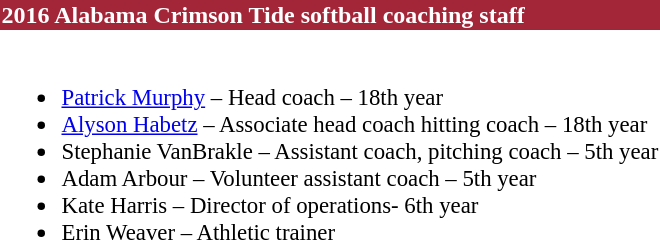<table class="toccolours" style="text-align: left;">
<tr>
<td colspan="12" style="background-color: #A32638; color: #FFFFFF"><strong>2016 Alabama Crimson Tide softball coaching staff</strong></td>
</tr>
<tr>
<td style="font-size: 95%;" valign="top"><br><ul><li><a href='#'>Patrick Murphy</a> – Head coach – 18th year</li><li><a href='#'>Alyson Habetz</a> – Associate head coach hitting coach – 18th year</li><li>Stephanie VanBrakle – Assistant coach, pitching coach – 5th year</li><li>Adam Arbour – Volunteer assistant coach – 5th year</li><li>Kate Harris – Director of operations- 6th year</li><li>Erin Weaver – Athletic trainer</li></ul></td>
</tr>
</table>
